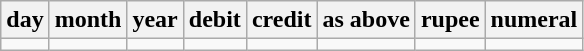<table class="wikitable" style="text-align:center;">
<tr>
<th>day</th>
<th>month</th>
<th>year</th>
<th>debit</th>
<th>credit</th>
<th>as above</th>
<th>rupee</th>
<th>numeral</th>
</tr>
<tr>
<td></td>
<td></td>
<td></td>
<td></td>
<td></td>
<td></td>
<td></td>
<td></td>
</tr>
</table>
